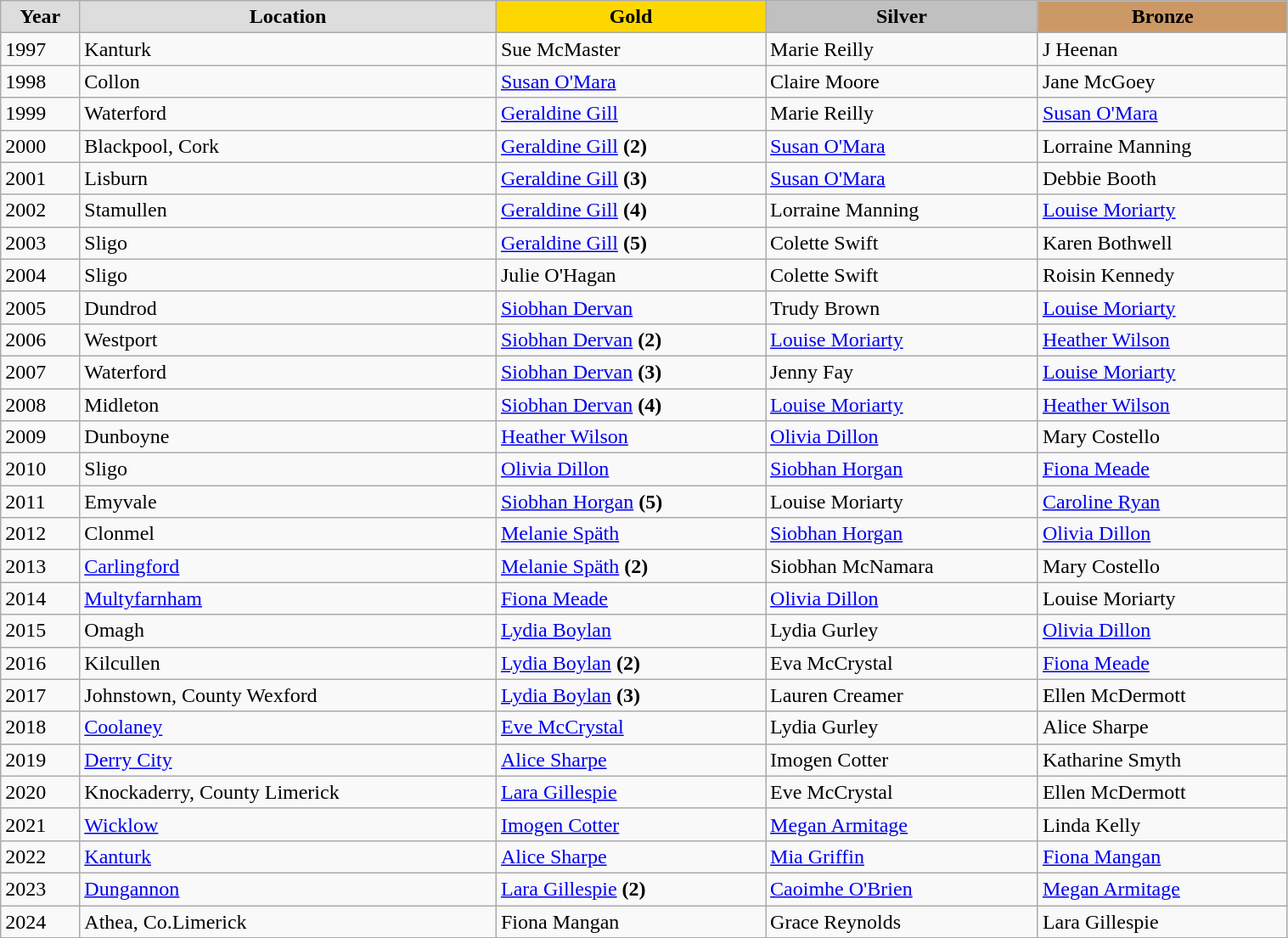<table class="wikitable" style="width: 80%; text-align:left;">
<tr>
<td style="background:#DDDDDD; font-weight:bold; text-align:center;">Year</td>
<td style="background:#DDDDDD; font-weight:bold; text-align:center;">Location</td>
<td style="background:gold; font-weight:bold; text-align:center;">Gold</td>
<td style="background:silver; font-weight:bold; text-align:center;">Silver</td>
<td style="background:#cc9966; font-weight:bold; text-align:center;">Bronze</td>
</tr>
<tr>
<td>1997</td>
<td>Kanturk</td>
<td>Sue McMaster</td>
<td>Marie Reilly</td>
<td>J Heenan</td>
</tr>
<tr>
<td>1998</td>
<td>Collon</td>
<td><a href='#'>Susan O'Mara</a></td>
<td>Claire Moore</td>
<td>Jane McGoey</td>
</tr>
<tr>
<td>1999</td>
<td>Waterford</td>
<td><a href='#'>Geraldine Gill</a></td>
<td>Marie Reilly</td>
<td><a href='#'>Susan O'Mara</a></td>
</tr>
<tr>
<td>2000</td>
<td>Blackpool, Cork</td>
<td><a href='#'>Geraldine Gill</a> <strong>(2)</strong></td>
<td><a href='#'>Susan O'Mara</a></td>
<td>Lorraine Manning</td>
</tr>
<tr>
<td>2001</td>
<td>Lisburn</td>
<td><a href='#'>Geraldine Gill</a> <strong>(3)</strong></td>
<td><a href='#'>Susan O'Mara</a></td>
<td>Debbie Booth</td>
</tr>
<tr>
<td>2002</td>
<td>Stamullen</td>
<td><a href='#'>Geraldine Gill</a> <strong>(4)</strong></td>
<td>Lorraine Manning</td>
<td><a href='#'>Louise Moriarty</a></td>
</tr>
<tr>
<td>2003</td>
<td>Sligo</td>
<td><a href='#'>Geraldine Gill</a> <strong>(5)</strong></td>
<td>Colette Swift</td>
<td>Karen Bothwell</td>
</tr>
<tr>
<td>2004</td>
<td>Sligo</td>
<td>Julie O'Hagan</td>
<td>Colette Swift</td>
<td>Roisin Kennedy</td>
</tr>
<tr>
<td>2005</td>
<td>Dundrod</td>
<td><a href='#'>Siobhan Dervan</a></td>
<td>Trudy Brown</td>
<td><a href='#'>Louise Moriarty</a></td>
</tr>
<tr>
<td>2006</td>
<td>Westport</td>
<td><a href='#'>Siobhan Dervan</a> <strong>(2)</strong></td>
<td><a href='#'>Louise Moriarty</a></td>
<td><a href='#'>Heather Wilson</a></td>
</tr>
<tr>
<td>2007</td>
<td>Waterford</td>
<td><a href='#'>Siobhan Dervan</a> <strong>(3)</strong></td>
<td>Jenny Fay</td>
<td><a href='#'>Louise Moriarty</a></td>
</tr>
<tr>
<td>2008</td>
<td>Midleton</td>
<td><a href='#'>Siobhan Dervan</a> <strong>(4)</strong></td>
<td><a href='#'>Louise Moriarty</a></td>
<td><a href='#'>Heather Wilson</a></td>
</tr>
<tr>
<td>2009</td>
<td>Dunboyne</td>
<td><a href='#'>Heather Wilson</a></td>
<td><a href='#'>Olivia Dillon</a></td>
<td>Mary Costello</td>
</tr>
<tr>
<td>2010</td>
<td>Sligo</td>
<td><a href='#'>Olivia Dillon</a></td>
<td><a href='#'>Siobhan Horgan</a></td>
<td><a href='#'>Fiona Meade</a></td>
</tr>
<tr>
<td>2011</td>
<td>Emyvale</td>
<td><a href='#'>Siobhan Horgan</a> <strong>(5)</strong></td>
<td>Louise Moriarty</td>
<td><a href='#'>Caroline Ryan</a></td>
</tr>
<tr>
<td>2012</td>
<td>Clonmel</td>
<td><a href='#'>Melanie Späth</a></td>
<td><a href='#'>Siobhan Horgan</a></td>
<td><a href='#'>Olivia Dillon</a></td>
</tr>
<tr>
<td>2013</td>
<td><a href='#'>Carlingford</a></td>
<td><a href='#'>Melanie Späth</a> <strong>(2)</strong></td>
<td>Siobhan McNamara</td>
<td>Mary Costello</td>
</tr>
<tr>
<td>2014</td>
<td><a href='#'>Multyfarnham</a></td>
<td><a href='#'>Fiona Meade</a></td>
<td><a href='#'>Olivia Dillon</a></td>
<td>Louise Moriarty</td>
</tr>
<tr>
<td>2015</td>
<td>Omagh</td>
<td><a href='#'>Lydia Boylan</a></td>
<td>Lydia Gurley</td>
<td><a href='#'>Olivia Dillon</a></td>
</tr>
<tr>
<td>2016</td>
<td>Kilcullen</td>
<td><a href='#'>Lydia Boylan</a> <strong>(2)</strong></td>
<td>Eva McCrystal</td>
<td><a href='#'>Fiona Meade</a></td>
</tr>
<tr>
<td>2017</td>
<td>Johnstown, County Wexford</td>
<td><a href='#'>Lydia Boylan</a> <strong>(3)</strong></td>
<td>Lauren Creamer</td>
<td>Ellen McDermott</td>
</tr>
<tr>
<td>2018</td>
<td><a href='#'>Coolaney</a></td>
<td><a href='#'>Eve McCrystal</a></td>
<td>Lydia Gurley</td>
<td>Alice Sharpe</td>
</tr>
<tr>
<td>2019</td>
<td><a href='#'>Derry City</a></td>
<td><a href='#'>Alice Sharpe</a></td>
<td>Imogen Cotter</td>
<td>Katharine Smyth</td>
</tr>
<tr>
<td>2020</td>
<td>Knockaderry, County Limerick</td>
<td><a href='#'>Lara Gillespie</a></td>
<td>Eve McCrystal</td>
<td>Ellen McDermott</td>
</tr>
<tr>
<td>2021</td>
<td><a href='#'>Wicklow</a></td>
<td><a href='#'>Imogen Cotter</a></td>
<td><a href='#'>Megan Armitage</a></td>
<td>Linda Kelly</td>
</tr>
<tr>
<td>2022</td>
<td><a href='#'>Kanturk</a></td>
<td><a href='#'>Alice Sharpe</a></td>
<td><a href='#'>Mia Griffin</a></td>
<td><a href='#'>Fiona Mangan</a></td>
</tr>
<tr>
<td>2023</td>
<td><a href='#'>Dungannon</a></td>
<td><a href='#'>Lara Gillespie</a> <strong>(2)</strong></td>
<td><a href='#'>Caoimhe O'Brien</a></td>
<td><a href='#'>Megan Armitage</a></td>
</tr>
<tr>
<td>2024</td>
<td>Athea, Co.Limerick</td>
<td>Fiona Mangan</td>
<td>Grace Reynolds</td>
<td>Lara Gillespie</td>
</tr>
</table>
